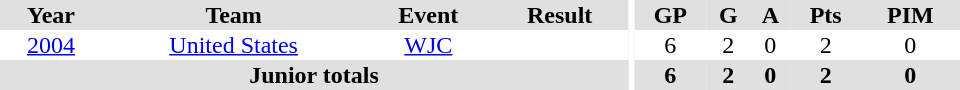<table border="0" cellpadding="1" cellspacing="0" ID="Table3" style="text-align:center; width:40em">
<tr ALIGN="center" bgcolor="#e0e0e0">
<th>Year</th>
<th>Team</th>
<th>Event</th>
<th>Result</th>
<th rowspan="99" bgcolor="#ffffff"></th>
<th>GP</th>
<th>G</th>
<th>A</th>
<th>Pts</th>
<th>PIM</th>
</tr>
<tr>
<td><a href='#'>2004</a></td>
<td><a href='#'>United States</a></td>
<td><a href='#'>WJC</a></td>
<td></td>
<td>6</td>
<td>2</td>
<td>0</td>
<td>2</td>
<td>0</td>
</tr>
<tr bgcolor="#e0e0e0">
<th colspan="4">Junior totals</th>
<th>6</th>
<th>2</th>
<th>0</th>
<th>2</th>
<th>0</th>
</tr>
</table>
